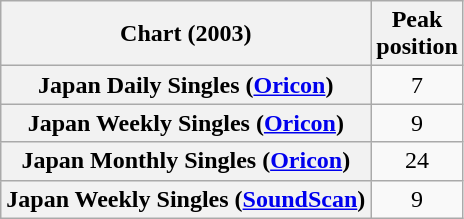<table class="wikitable sortable plainrowheaders" style="text-align:center;">
<tr>
<th scope="col">Chart (2003)</th>
<th scope="col">Peak<br>position</th>
</tr>
<tr>
<th scope="row">Japan Daily Singles (<a href='#'>Oricon</a>)</th>
<td style="text-align:center;">7</td>
</tr>
<tr>
<th scope="row">Japan Weekly Singles (<a href='#'>Oricon</a>)</th>
<td style="text-align:center;">9</td>
</tr>
<tr>
<th scope="row">Japan Monthly Singles (<a href='#'>Oricon</a>)</th>
<td style="text-align:center;">24</td>
</tr>
<tr>
<th scope="row">Japan Weekly Singles (<a href='#'>SoundScan</a>)</th>
<td style="text-align:center;">9</td>
</tr>
</table>
